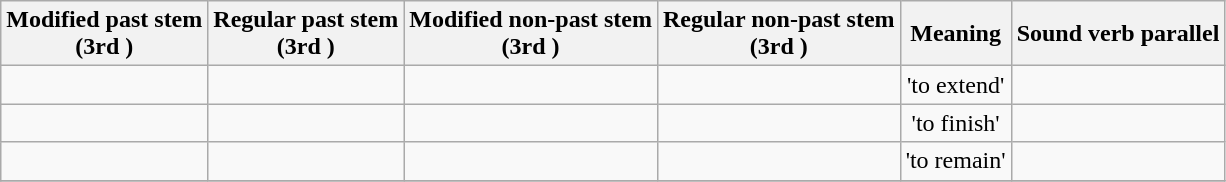<table class="wikitable" style="text-align:center">
<tr>
<th>Modified past stem <br>(3rd  )</th>
<th>Regular past stem <br> (3rd  )</th>
<th>Modified non-past stem <br> (3rd  )</th>
<th>Regular non-past stem<br>(3rd  )</th>
<th>Meaning</th>
<th>Sound verb parallel</th>
</tr>
<tr>
<td> <br></td>
<td> <br></td>
<td> <br> </td>
<td> <br> </td>
<td>'to extend'</td>
<td> <br> </td>
</tr>
<tr>
<td> <br> </td>
<td> <br> </td>
<td> <br> </td>
<td> <br> </td>
<td>'to finish'</td>
<td> <br><em></em></td>
</tr>
<tr>
<td> <br> </td>
<td> <br> </td>
<td> <br> </td>
<td> <br><em></em></td>
<td>'to remain'</td>
<td><br><em></em></td>
</tr>
<tr>
</tr>
</table>
